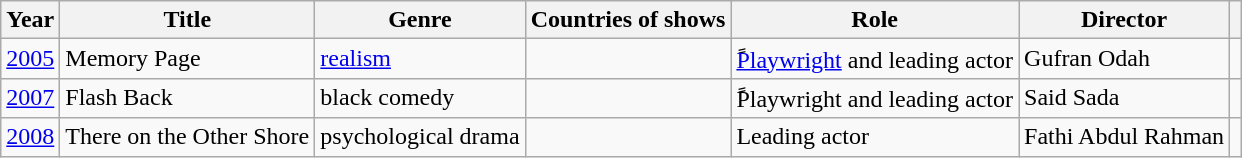<table class="wikitable">
<tr>
<th>Year</th>
<th>Title</th>
<th>Genre</th>
<th>Countries of shows</th>
<th>Role</th>
<th>Director</th>
<th></th>
</tr>
<tr>
<td><a href='#'>2005</a></td>
<td>Memory Page</td>
<td><a href='#'>realism</a></td>
<td></td>
<td>ً<a href='#'>Playwright</a> and leading actor</td>
<td>Gufran Odah</td>
<td></td>
</tr>
<tr>
<td><a href='#'>2007</a></td>
<td>Flash Back</td>
<td>black comedy</td>
<td><br></td>
<td>ًPlaywright and leading actor</td>
<td>Said Sada</td>
<td></td>
</tr>
<tr>
<td><a href='#'>2008</a></td>
<td>There on the Other Shore</td>
<td>psychological drama</td>
<td><br></td>
<td>Leading actor</td>
<td>Fathi Abdul Rahman</td>
<td></td>
</tr>
</table>
